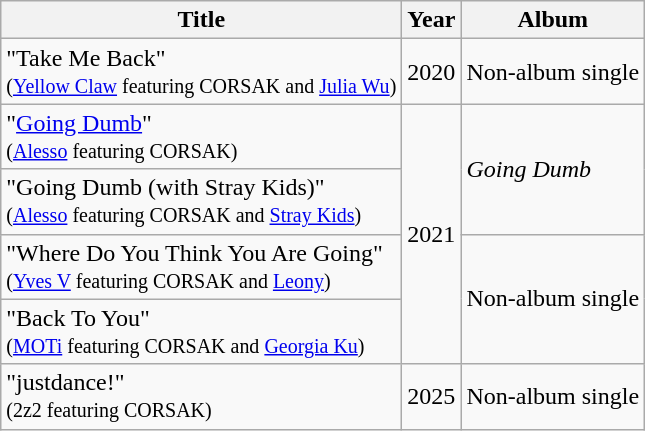<table class="wikitable">
<tr>
<th>Title</th>
<th>Year</th>
<th>Album</th>
</tr>
<tr>
<td>"Take Me Back"<br><small>(<a href='#'>Yellow Claw</a> featuring CORSAK and <a href='#'>Julia Wu</a>)</small></td>
<td>2020</td>
<td>Non-album single</td>
</tr>
<tr>
<td>"<a href='#'>Going Dumb</a>"<br><small>(<a href='#'>Alesso</a> featuring CORSAK)</small></td>
<td rowspan="4">2021</td>
<td rowspan="2"><em>Going Dumb</em></td>
</tr>
<tr>
<td>"Going Dumb (with Stray Kids)"<br><small>(<a href='#'>Alesso</a> featuring CORSAK and <a href='#'>Stray Kids</a>)</small></td>
</tr>
<tr>
<td>"Where Do You Think You Are Going"<br><small>(<a href='#'>Yves V</a> featuring CORSAK and <a href='#'>Leony</a>)</small></td>
<td rowspan="2">Non-album single</td>
</tr>
<tr>
<td>"Back To You"<br><small>(<a href='#'>MOTi</a> featuring CORSAK and <a href='#'>Georgia Ku</a>)</small></td>
</tr>
<tr>
<td>"justdance!"<br><small>(2z2 featuring CORSAK)</small></td>
<td>2025</td>
<td>Non-album single</td>
</tr>
</table>
